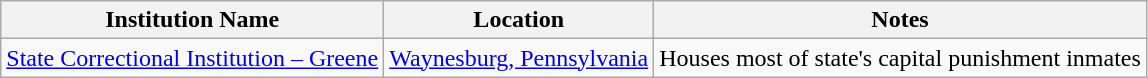<table class="wikitable">
<tr>
<th>Institution Name</th>
<th>Location</th>
<th>Notes</th>
</tr>
<tr>
<td><a href='#'>State Correctional Institution – Greene</a></td>
<td><a href='#'>Waynesburg, Pennsylvania</a></td>
<td>Houses most of state's capital punishment inmates</td>
</tr>
</table>
